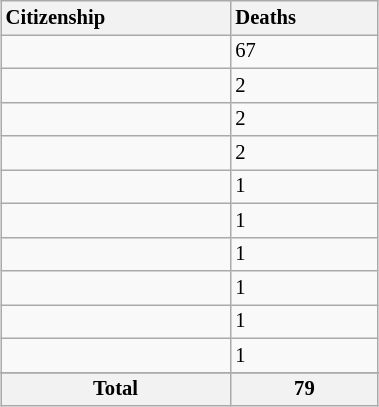<table class="wikitable sortable floatright" style="font-size:86%; margin:0 0 1.5em 1.5em; width:20%">
<tr>
<th style="text-align:left;">Citizenship</th>
<th style="text-align:left;">Deaths</th>
</tr>
<tr>
<td style="text-align:left;"></td>
<td>67</td>
</tr>
<tr>
<td style="text-align:left;"></td>
<td>2</td>
</tr>
<tr>
<td style="text-align:left;"></td>
<td>2</td>
</tr>
<tr>
<td style="text-align:left;"></td>
<td>2</td>
</tr>
<tr>
<td style="text-align:left;"></td>
<td>1</td>
</tr>
<tr>
<td style="text-align:left;"></td>
<td>1</td>
</tr>
<tr>
<td style="text-align:left;"></td>
<td>1</td>
</tr>
<tr>
<td style="text-align:left;"></td>
<td>1</td>
</tr>
<tr>
<td style="text-align:left;"></td>
<td>1</td>
</tr>
<tr>
<td style="text-align:left;"></td>
<td>1</td>
</tr>
<tr>
</tr>
<tr class="sortbottom">
<th><strong>Total</strong></th>
<th><strong>79</strong></th>
</tr>
</table>
